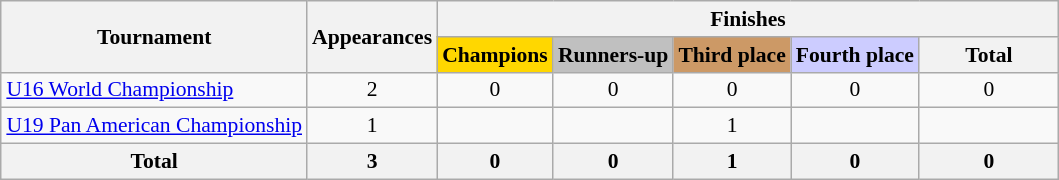<table class="wikitable" style="text-align: center; font-size: 90%; margin-left: 1em;">
<tr>
<th rowspan="2">Tournament</th>
<th rowspan="2">Appearances</th>
<th colspan="5">Finishes</th>
</tr>
<tr>
<th style="background-color: gold;">Champions</th>
<th style="background-color: silver;">Runners-up</th>
<th style="background-color: #cc9966;">Third place</th>
<th style="background-color: #ccccff;">Fourth place</th>
<th style="width: 6em;">Total</th>
</tr>
<tr>
<td style="text-align:left;"><a href='#'>U16 World Championship</a></td>
<td>2</td>
<td>0</td>
<td>0</td>
<td>0</td>
<td>0</td>
<td>0</td>
</tr>
<tr>
<td style="text-align:left;"><a href='#'>U19 Pan American Championship</a></td>
<td>1</td>
<td></td>
<td></td>
<td>1</td>
<td></td>
<td></td>
</tr>
<tr>
<th>Total</th>
<th>3</th>
<th>0</th>
<th>0</th>
<th>1</th>
<th>0</th>
<th>0</th>
</tr>
</table>
